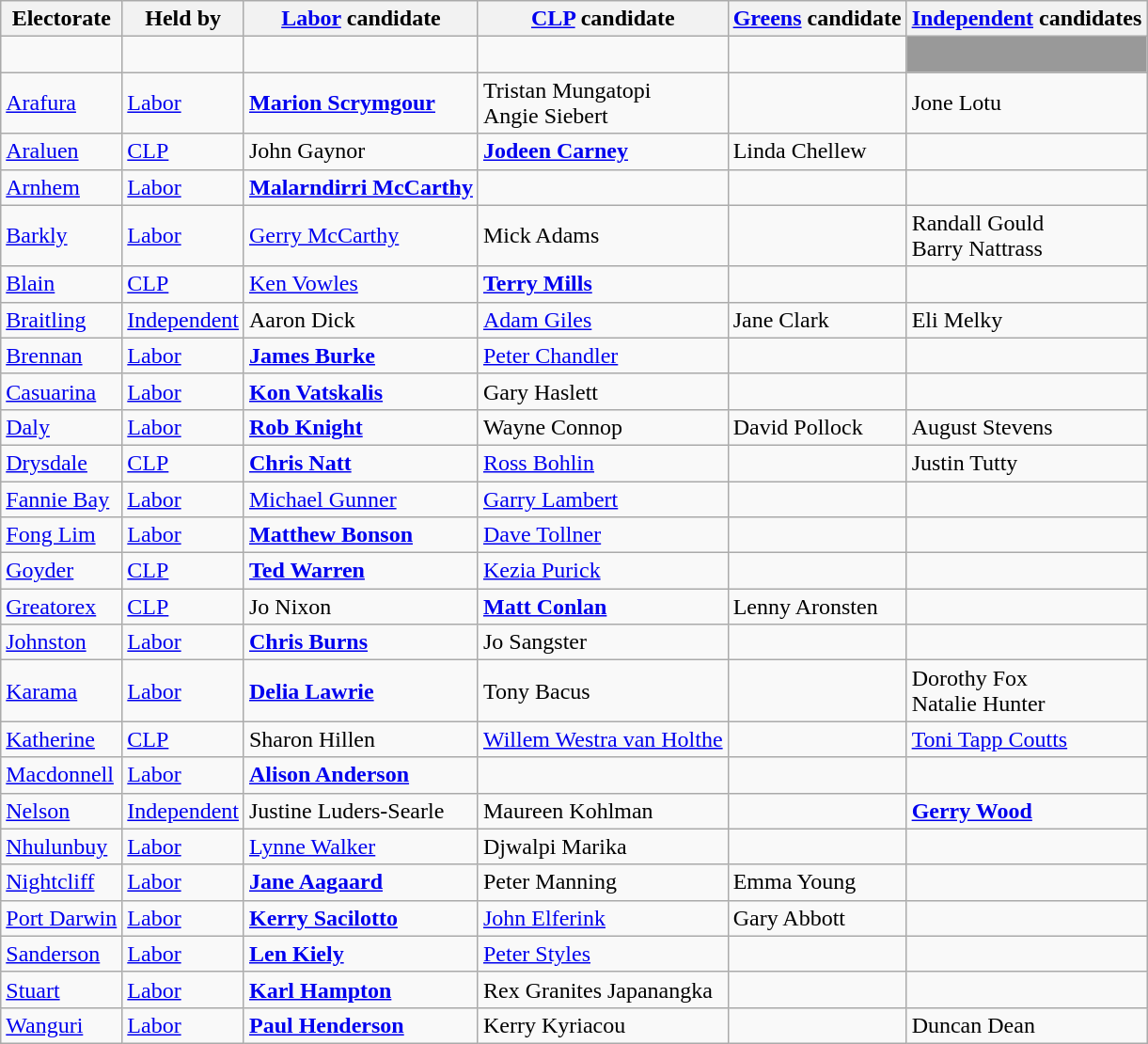<table class="wikitable">
<tr>
<th>Electorate</th>
<th>Held by</th>
<th><a href='#'>Labor</a> candidate</th>
<th><a href='#'>CLP</a> candidate</th>
<th><a href='#'>Greens</a> candidate</th>
<th><a href='#'>Independent</a> candidates</th>
</tr>
<tr>
<td></td>
<td></td>
<td></td>
<td></td>
<td></td>
<td style="background:#999;"> </td>
</tr>
<tr>
<td><a href='#'>Arafura</a></td>
<td><a href='#'>Labor</a></td>
<td><strong><a href='#'>Marion Scrymgour</a></strong></td>
<td>Tristan Mungatopi<br>Angie Siebert</td>
<td></td>
<td>Jone Lotu</td>
</tr>
<tr>
<td><a href='#'>Araluen</a></td>
<td><a href='#'>CLP</a></td>
<td>John Gaynor</td>
<td><strong><a href='#'>Jodeen Carney</a></strong></td>
<td>Linda Chellew</td>
<td></td>
</tr>
<tr>
<td><a href='#'>Arnhem</a></td>
<td><a href='#'>Labor</a></td>
<td><strong><a href='#'>Malarndirri McCarthy</a></strong></td>
<td></td>
<td></td>
<td></td>
</tr>
<tr>
<td><a href='#'>Barkly</a></td>
<td><a href='#'>Labor</a></td>
<td><a href='#'>Gerry McCarthy</a></td>
<td>Mick Adams</td>
<td></td>
<td>Randall Gould<br>Barry Nattrass</td>
</tr>
<tr>
<td><a href='#'>Blain</a></td>
<td><a href='#'>CLP</a></td>
<td><a href='#'>Ken Vowles</a></td>
<td><strong><a href='#'>Terry Mills</a></strong></td>
<td></td>
<td></td>
</tr>
<tr>
<td><a href='#'>Braitling</a></td>
<td><a href='#'>Independent</a></td>
<td>Aaron Dick</td>
<td><a href='#'>Adam Giles</a></td>
<td>Jane Clark</td>
<td>Eli Melky</td>
</tr>
<tr>
<td><a href='#'>Brennan</a></td>
<td><a href='#'>Labor</a></td>
<td><strong><a href='#'>James Burke</a></strong></td>
<td><a href='#'>Peter Chandler</a></td>
<td></td>
<td></td>
</tr>
<tr>
<td><a href='#'>Casuarina</a></td>
<td><a href='#'>Labor</a></td>
<td><strong><a href='#'>Kon Vatskalis</a></strong></td>
<td>Gary Haslett</td>
<td></td>
<td></td>
</tr>
<tr>
<td><a href='#'>Daly</a></td>
<td><a href='#'>Labor</a></td>
<td><strong><a href='#'>Rob Knight</a></strong></td>
<td>Wayne Connop</td>
<td>David Pollock</td>
<td>August Stevens</td>
</tr>
<tr>
<td><a href='#'>Drysdale</a></td>
<td><a href='#'>CLP</a></td>
<td><strong><a href='#'>Chris Natt</a></strong></td>
<td><a href='#'>Ross Bohlin</a></td>
<td></td>
<td>Justin Tutty</td>
</tr>
<tr>
<td><a href='#'>Fannie Bay</a></td>
<td><a href='#'>Labor</a></td>
<td><a href='#'>Michael Gunner</a></td>
<td><a href='#'>Garry Lambert</a></td>
<td></td>
<td></td>
</tr>
<tr>
<td><a href='#'>Fong Lim</a></td>
<td><a href='#'>Labor</a></td>
<td><strong><a href='#'>Matthew Bonson</a></strong></td>
<td><a href='#'>Dave Tollner</a></td>
<td></td>
<td></td>
</tr>
<tr>
<td><a href='#'>Goyder</a></td>
<td><a href='#'>CLP</a></td>
<td><strong><a href='#'>Ted Warren</a></strong></td>
<td><a href='#'>Kezia Purick</a></td>
<td></td>
<td></td>
</tr>
<tr>
<td><a href='#'>Greatorex</a></td>
<td><a href='#'>CLP</a></td>
<td>Jo Nixon</td>
<td><strong><a href='#'>Matt Conlan</a></strong></td>
<td>Lenny Aronsten</td>
<td></td>
</tr>
<tr>
<td><a href='#'>Johnston</a></td>
<td><a href='#'>Labor</a></td>
<td><strong><a href='#'>Chris Burns</a></strong></td>
<td>Jo Sangster</td>
<td></td>
<td></td>
</tr>
<tr>
<td><a href='#'>Karama</a></td>
<td><a href='#'>Labor</a></td>
<td><strong><a href='#'>Delia Lawrie</a></strong></td>
<td>Tony Bacus</td>
<td></td>
<td>Dorothy Fox<br>Natalie Hunter</td>
</tr>
<tr>
<td><a href='#'>Katherine</a></td>
<td><a href='#'>CLP</a></td>
<td>Sharon Hillen</td>
<td><a href='#'>Willem Westra van Holthe</a></td>
<td></td>
<td><a href='#'>Toni Tapp Coutts</a></td>
</tr>
<tr>
<td><a href='#'>Macdonnell</a></td>
<td><a href='#'>Labor</a></td>
<td><strong><a href='#'>Alison Anderson</a></strong></td>
<td></td>
<td></td>
<td></td>
</tr>
<tr>
<td><a href='#'>Nelson</a></td>
<td><a href='#'>Independent</a></td>
<td>Justine Luders-Searle</td>
<td>Maureen Kohlman</td>
<td></td>
<td><strong><a href='#'>Gerry Wood</a></strong></td>
</tr>
<tr>
<td><a href='#'>Nhulunbuy</a></td>
<td><a href='#'>Labor</a></td>
<td><a href='#'>Lynne Walker</a></td>
<td>Djwalpi Marika</td>
<td></td>
<td></td>
</tr>
<tr>
<td><a href='#'>Nightcliff</a></td>
<td><a href='#'>Labor</a></td>
<td><strong><a href='#'>Jane Aagaard</a></strong></td>
<td>Peter Manning</td>
<td>Emma Young</td>
<td></td>
</tr>
<tr>
<td><a href='#'>Port Darwin</a></td>
<td><a href='#'>Labor</a></td>
<td><strong><a href='#'>Kerry Sacilotto</a></strong></td>
<td><a href='#'>John Elferink</a></td>
<td>Gary Abbott</td>
<td></td>
</tr>
<tr>
<td><a href='#'>Sanderson</a></td>
<td><a href='#'>Labor</a></td>
<td><strong><a href='#'>Len Kiely</a></strong></td>
<td><a href='#'>Peter Styles</a></td>
<td></td>
<td></td>
</tr>
<tr>
<td><a href='#'>Stuart</a></td>
<td><a href='#'>Labor</a></td>
<td><strong><a href='#'>Karl Hampton</a></strong></td>
<td>Rex Granites Japanangka</td>
<td></td>
<td></td>
</tr>
<tr>
<td><a href='#'>Wanguri</a></td>
<td><a href='#'>Labor</a></td>
<td><strong><a href='#'>Paul Henderson</a></strong></td>
<td>Kerry Kyriacou</td>
<td></td>
<td>Duncan Dean</td>
</tr>
</table>
